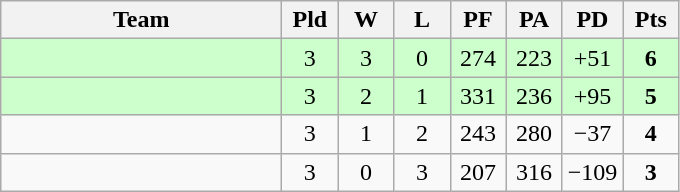<table class=wikitable style="text-align:center">
<tr>
<th width=180>Team</th>
<th width=30>Pld</th>
<th width=30>W</th>
<th width=30>L</th>
<th width=30>PF</th>
<th width=30>PA</th>
<th width=30>PD</th>
<th width=30>Pts</th>
</tr>
<tr align=center bgcolor="#ccffcc">
<td align=left></td>
<td>3</td>
<td>3</td>
<td>0</td>
<td>274</td>
<td>223</td>
<td>+51</td>
<td><strong>6</strong></td>
</tr>
<tr align=center bgcolor="#ccffcc">
<td align=left></td>
<td>3</td>
<td>2</td>
<td>1</td>
<td>331</td>
<td>236</td>
<td>+95</td>
<td><strong>5</strong></td>
</tr>
<tr align=center>
<td align=left></td>
<td>3</td>
<td>1</td>
<td>2</td>
<td>243</td>
<td>280</td>
<td>−37</td>
<td><strong>4</strong></td>
</tr>
<tr align=center>
<td align=left></td>
<td>3</td>
<td>0</td>
<td>3</td>
<td>207</td>
<td>316</td>
<td>−109</td>
<td><strong>3</strong></td>
</tr>
</table>
